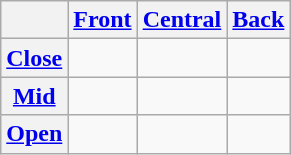<table class="wikitable" style="text-align: center;">
<tr>
<th></th>
<th><a href='#'>Front</a></th>
<th><a href='#'>Central</a></th>
<th><a href='#'>Back</a></th>
</tr>
<tr>
<th><a href='#'>Close</a></th>
<td></td>
<td></td>
<td></td>
</tr>
<tr>
<th><a href='#'>Mid</a></th>
<td></td>
<td></td>
<td></td>
</tr>
<tr>
<th><a href='#'>Open</a></th>
<td></td>
<td></td>
<td></td>
</tr>
</table>
